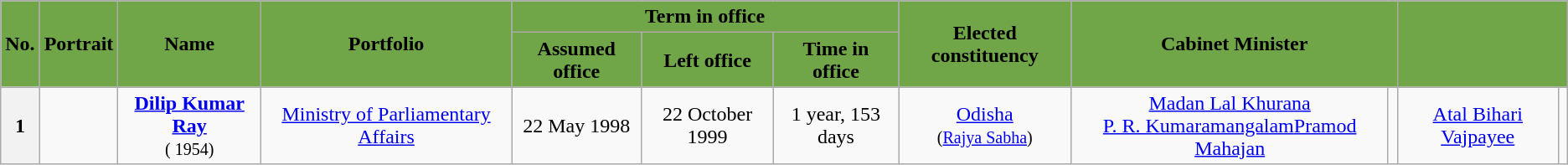<table class="wikitable sortable" style="text-align:center;">
<tr>
<th rowspan=2 style="background-color:#70A548;color:black">No.</th>
<th rowspan=2 style="background-color:#70A548;color:black">Portrait</th>
<th rowspan=2 style="background-color:#70A548;color:black">Name<br></th>
<th rowspan=2 style="background-color:#70A548;color:black">Portfolio</th>
<th colspan=3 style="background-color:#70A548;color:black">Term in office</th>
<th rowspan=2 style="background-color:#70A548;color:black">Elected constituency<br></th>
<th rowspan=2 colspan=2 style="background-color:#70A548;color:black">Cabinet Minister</th>
<th rowspan=2 colspan=2 style="background-color:#70A548;color:black"><a href='#'></a></th>
</tr>
<tr>
<th style="background-color:#70A548;color:black">Assumed office</th>
<th style="background-color:#70A548;color:black">Left office</th>
<th style="background-color:#70A548;color:black">Time in office</th>
</tr>
<tr>
<th>1</th>
<td></td>
<td><strong><a href='#'>Dilip Kumar Ray</a></strong><br><small>( 1954)</small></td>
<td><a href='#'>Ministry of Parliamentary Affairs</a></td>
<td>22 May 1998</td>
<td>22 October 1999</td>
<td>1 year, 153 days</td>
<td><a href='#'>Odisha</a><br><small>(<a href='#'>Rajya Sabha</a>)</small></td>
<td><a href='#'>Madan Lal Khurana</a><br><a href='#'>P. R. Kumaramangalam</a><a href='#'>Pramod Mahajan</a></td>
<td></td>
<td><a href='#'>Atal Bihari Vajpayee</a></td>
<td></td>
</tr>
</table>
